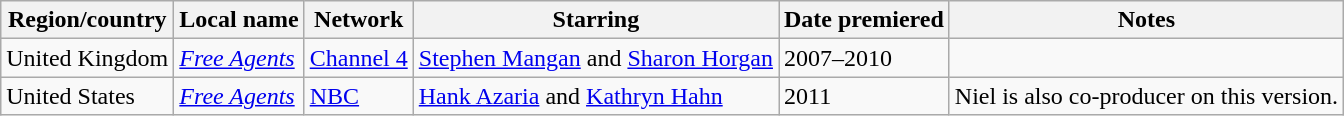<table class="wikitable">
<tr>
<th>Region/country</th>
<th>Local name</th>
<th>Network</th>
<th>Starring</th>
<th>Date premiered</th>
<th>Notes</th>
</tr>
<tr>
<td>United Kingdom</td>
<td><em><a href='#'>Free Agents</a></em></td>
<td><a href='#'>Channel 4</a></td>
<td><a href='#'>Stephen Mangan</a> and <a href='#'>Sharon Horgan</a></td>
<td>2007–2010</td>
<td></td>
</tr>
<tr>
<td>United States</td>
<td><em><a href='#'>Free Agents</a></em></td>
<td><a href='#'>NBC</a></td>
<td><a href='#'>Hank Azaria</a> and <a href='#'>Kathryn Hahn</a></td>
<td>2011</td>
<td>Niel is also co-producer on this version.</td>
</tr>
</table>
